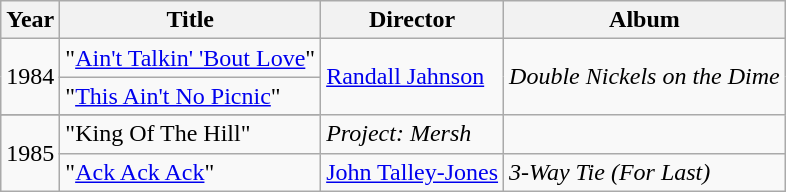<table class="wikitable">
<tr>
<th>Year</th>
<th>Title</th>
<th>Director</th>
<th>Album</th>
</tr>
<tr>
<td rowspan="2">1984</td>
<td>"<a href='#'>Ain't Talkin' 'Bout Love</a>"</td>
<td rowspan="3"><a href='#'>Randall Jahnson</a></td>
<td rowspan="2"><em>Double Nickels on the Dime</em></td>
</tr>
<tr>
<td>"<a href='#'>This Ain't No Picnic</a>"</td>
</tr>
<tr>
</tr>
<tr>
<td rowspan="2">1985</td>
<td>"King Of The Hill"</td>
<td><em>Project: Mersh</em></td>
</tr>
<tr>
<td>"<a href='#'>Ack Ack Ack</a>"</td>
<td><a href='#'>John Talley-Jones</a></td>
<td><em>3-Way Tie (For Last)</em></td>
</tr>
</table>
